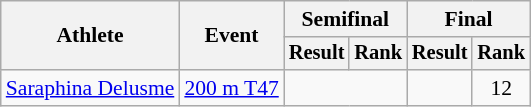<table class="wikitable" style="font-size:90%">
<tr>
<th rowspan="2">Athlete</th>
<th rowspan="2">Event</th>
<th colspan="2">Semifinal</th>
<th colspan="2">Final</th>
</tr>
<tr style="font-size:95%">
<th>Result</th>
<th>Rank</th>
<th>Result</th>
<th>Rank</th>
</tr>
<tr align=center>
<td align=left><a href='#'>Saraphina Delusme</a></td>
<td align=left><a href='#'>200 m T47</a></td>
<td colspan=2></td>
<td></td>
<td>12</td>
</tr>
</table>
